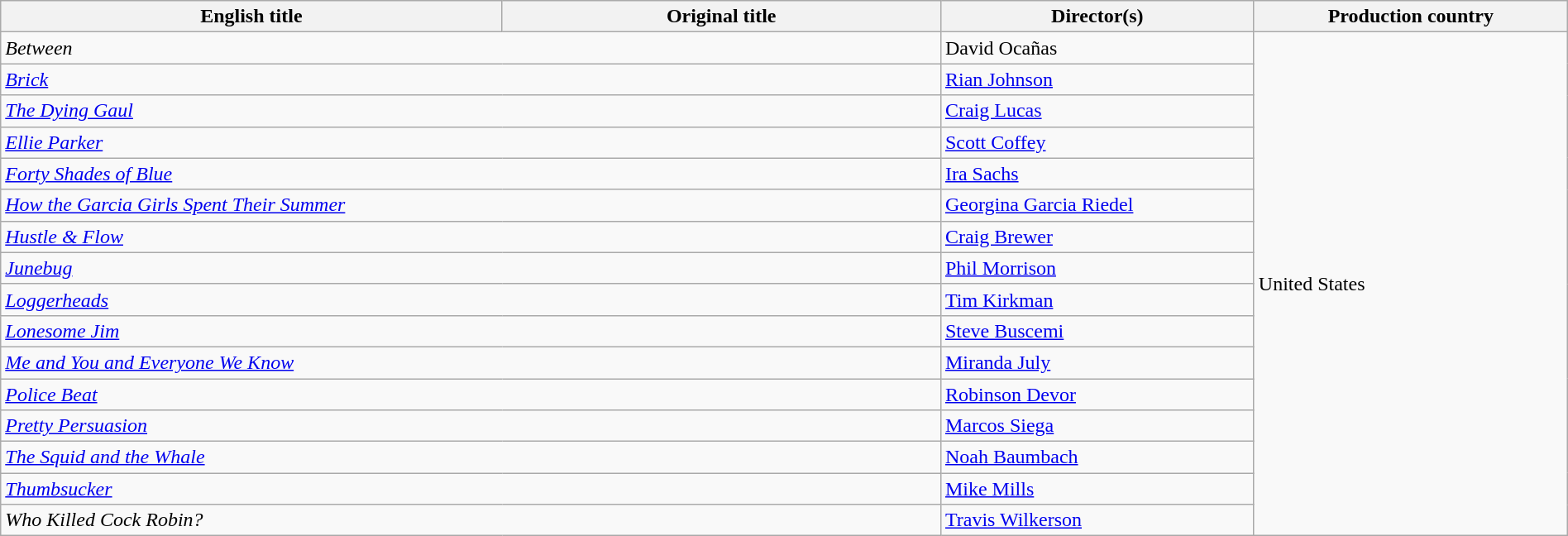<table class="wikitable" width=100%>
<tr>
<th scope="col" width="32%">English title</th>
<th scope="col" width="28%">Original title</th>
<th scope="col" width="20%">Director(s)</th>
<th scope="col" width="20%">Production country</th>
</tr>
<tr>
<td colspan=2><em>Between</em></td>
<td>David Ocañas</td>
<td rowspan=16>United States</td>
</tr>
<tr>
<td colspan=2><em><a href='#'>Brick</a></em></td>
<td><a href='#'>Rian Johnson</a></td>
</tr>
<tr>
<td colspan=2><em><a href='#'>The Dying Gaul</a></em></td>
<td><a href='#'>Craig Lucas</a></td>
</tr>
<tr>
<td colspan=2><em><a href='#'>Ellie Parker</a></em></td>
<td><a href='#'>Scott Coffey</a></td>
</tr>
<tr>
<td colspan=2><em><a href='#'>Forty Shades of Blue</a></em></td>
<td><a href='#'>Ira Sachs</a></td>
</tr>
<tr>
<td colspan=2><em><a href='#'>How the Garcia Girls Spent Their Summer</a></em></td>
<td><a href='#'>Georgina Garcia Riedel</a></td>
</tr>
<tr>
<td colspan=2><em><a href='#'>Hustle & Flow</a></em></td>
<td><a href='#'>Craig Brewer</a></td>
</tr>
<tr>
<td colspan=2><em><a href='#'>Junebug</a></em></td>
<td><a href='#'>Phil Morrison</a></td>
</tr>
<tr>
<td colspan=2><em><a href='#'>Loggerheads</a></em></td>
<td><a href='#'>Tim Kirkman</a></td>
</tr>
<tr>
<td colspan=2><em><a href='#'>Lonesome Jim</a></em></td>
<td><a href='#'>Steve Buscemi</a></td>
</tr>
<tr>
<td colspan=2><em><a href='#'>Me and You and Everyone We Know</a></em></td>
<td><a href='#'>Miranda July</a></td>
</tr>
<tr>
<td colspan=2><em><a href='#'>Police Beat</a></em></td>
<td><a href='#'>Robinson Devor</a></td>
</tr>
<tr>
<td colspan=2><em><a href='#'>Pretty Persuasion</a></em></td>
<td><a href='#'>Marcos Siega</a></td>
</tr>
<tr>
<td colspan=2><em><a href='#'>The Squid and the Whale</a></em></td>
<td><a href='#'>Noah Baumbach</a></td>
</tr>
<tr>
<td colspan=2><em><a href='#'>Thumbsucker</a></em></td>
<td><a href='#'>Mike Mills</a></td>
</tr>
<tr>
<td colspan=2><em>Who Killed Cock Robin?</em></td>
<td><a href='#'>Travis Wilkerson</a></td>
</tr>
</table>
